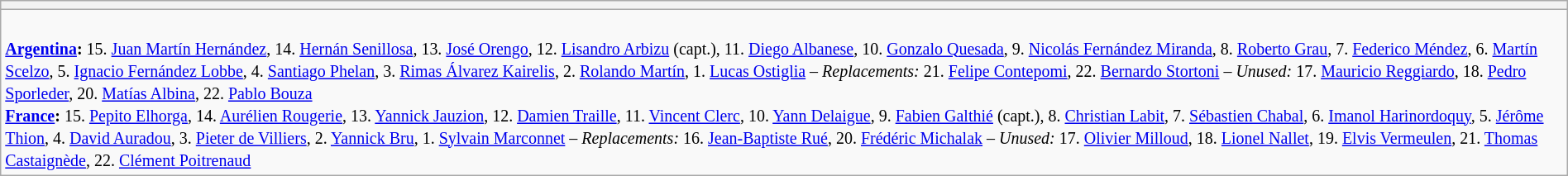<table style="width:100%" class="wikitable collapsible collapsed">
<tr>
<th></th>
</tr>
<tr>
<td><br>





<small><strong><a href='#'>Argentina</a>:</strong> 15. <a href='#'>Juan Martín Hernández</a>, 14. <a href='#'>Hernán Senillosa</a>, 13. <a href='#'>José Orengo</a>, 12. <a href='#'>Lisandro Arbizu</a> (capt.), 11. <a href='#'>Diego Albanese</a>, 10. <a href='#'>Gonzalo Quesada</a>, 9. <a href='#'>Nicolás Fernández Miranda</a>, 8. <a href='#'>Roberto Grau</a>, 7. <a href='#'>Federico Méndez</a>, 6. <a href='#'>Martín Scelzo</a>, 5. <a href='#'>Ignacio Fernández Lobbe</a>, 4. <a href='#'>Santiago Phelan</a>, 3. <a href='#'>Rimas Álvarez Kairelis</a>, 2. <a href='#'>Rolando Martín</a>, 1. <a href='#'>Lucas Ostiglia</a> – <em>Replacements:</em> 21. <a href='#'>Felipe Contepomi</a>, 22. <a href='#'>Bernardo Stortoni</a> – <em>Unused:</em> 17. <a href='#'>Mauricio Reggiardo</a>, 18. <a href='#'>Pedro Sporleder</a>, 20. <a href='#'>Matías Albina</a>, 22. <a href='#'>Pablo Bouza</a></small><br>
<small><strong><a href='#'>France</a>:</strong> 15. <a href='#'>Pepito Elhorga</a>, 14. <a href='#'>Aurélien Rougerie</a>, 13. <a href='#'>Yannick Jauzion</a>, 12. <a href='#'>Damien Traille</a>, 11. <a href='#'>Vincent Clerc</a>, 10. <a href='#'>Yann Delaigue</a>, 9. <a href='#'>Fabien Galthié</a> (capt.), 8. <a href='#'>Christian Labit</a>, 7. <a href='#'>Sébastien Chabal</a>, 6. <a href='#'>Imanol Harinordoquy</a>, 5. <a href='#'>Jérôme Thion</a>, 4. <a href='#'>David Auradou</a>, 3. <a href='#'>Pieter de Villiers</a>, 2. <a href='#'>Yannick Bru</a>, 1. <a href='#'>Sylvain Marconnet</a> – <em>Replacements:</em> 16. <a href='#'>Jean-Baptiste Rué</a>, 20. <a href='#'>Frédéric Michalak</a> – <em>Unused:</em> 17. <a href='#'>Olivier Milloud</a>, 18. <a href='#'>Lionel Nallet</a>, 19. <a href='#'>Elvis Vermeulen</a>, 21. <a href='#'>Thomas Castaignède</a>, 22. <a href='#'>Clément Poitrenaud</a></small></td>
</tr>
</table>
